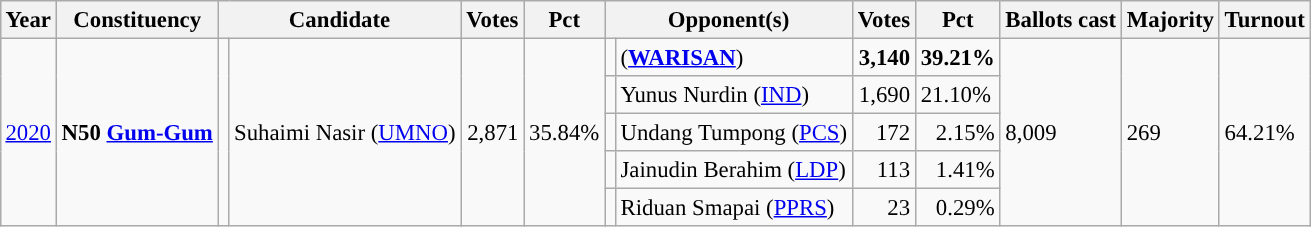<table class="wikitable" style="margin:0.5em ; font-size:95%">
<tr>
<th>Year</th>
<th>Constituency</th>
<th colspan=2>Candidate</th>
<th>Votes</th>
<th>Pct</th>
<th colspan=2>Opponent(s)</th>
<th>Votes</th>
<th>Pct</th>
<th>Ballots cast</th>
<th>Majority</th>
<th>Turnout</th>
</tr>
<tr>
<td rowspan=5><a href='#'>2020</a></td>
<td rowspan=5><strong>N50 <a href='#'>Gum-Gum</a></strong></td>
<td rowspan=5 ></td>
<td rowspan=5>Suhaimi Nasir (<a href='#'>UMNO</a>)</td>
<td rowspan=5 align="right">2,871</td>
<td rowspan=5>35.84%</td>
<td></td>
<td> (<strong><a href='#'>WARISAN</a></strong>)</td>
<td align="right"><strong>3,140</strong></td>
<td><strong>39.21%</strong></td>
<td rowspan=5>8,009</td>
<td rowspan=5>269</td>
<td rowspan=5>64.21%</td>
</tr>
<tr>
<td></td>
<td>Yunus Nurdin (<a href='#'>IND</a>)</td>
<td align="right">1,690</td>
<td>21.10%</td>
</tr>
<tr>
<td></td>
<td>Undang Tumpong (<a href='#'>PCS</a>)</td>
<td align="right">172</td>
<td align="right">2.15%</td>
</tr>
<tr>
<td></td>
<td>Jainudin Berahim (<a href='#'>LDP</a>)</td>
<td align="right">113</td>
<td align="right">1.41%</td>
</tr>
<tr>
<td></td>
<td>Riduan Smapai (<a href='#'>PPRS</a>)</td>
<td align="right">23</td>
<td align="right">0.29%</td>
</tr>
</table>
